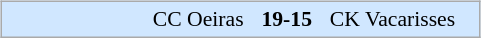<table width="100%" align=center>
<tr>
<td valign="top" width="50%"><br><table align=center cellpadding="3" cellspacing="0" style="background: #D0E7FF; border: 1px #aaa solid; border-collapse:collapse; font-size:95%;" width=320>
<tr style=font-size:95%>
<td align=center width=50></td>
<td width=85 align=right>CC Oeiras</td>
<td align=center width=40><strong>19-15</strong></td>
<td width=85>CK Vacarisses</td>
</tr>
</table>
</td>
<td valign="top" width="50%"><br><table align=center cellpadding="3" cellspacing="0" width=320>
</table>
</td>
</tr>
</table>
